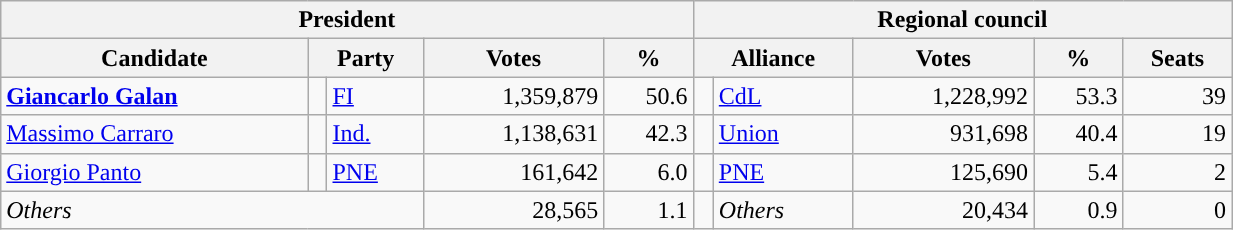<table class="wikitable" style="text-align:right; style="width=65%">
<tr>
<th colspan="5">President</th>
<th colspan="7">Regional council</th>
</tr>
<tr>
<th>Candidate</th>
<th colspan="2">Party</th>
<th>Votes</th>
<th>%</th>
<th colspan="2">Alliance</th>
<th>Votes</th>
<th>%</th>
<th>Seats</th>
</tr>
<tr>
<td style="text-align:left"><strong><a href='#'>Giancarlo Galan</a></strong></td>
<td></td>
<td style="text-align:left"><a href='#'>FI</a></td>
<td>1,359,879</td>
<td>50.6</td>
<td></td>
<td style="text-align:left"><a href='#'>CdL</a></td>
<td>1,228,992</td>
<td>53.3</td>
<td>39</td>
</tr>
<tr>
<td style="text-align:left"><a href='#'>Massimo Carraro</a></td>
<td></td>
<td style="text-align:left"><a href='#'>Ind.</a></td>
<td>1,138,631</td>
<td>42.3</td>
<td></td>
<td style="text-align:left"><a href='#'>Union</a></td>
<td>931,698</td>
<td>40.4</td>
<td>19</td>
</tr>
<tr>
<td style="text-align:left"><a href='#'>Giorgio Panto</a></td>
<td></td>
<td style="text-align:left"><a href='#'>PNE</a></td>
<td>161,642</td>
<td>6.0</td>
<td></td>
<td style="text-align:left"><a href='#'>PNE</a></td>
<td>125,690</td>
<td>5.4</td>
<td>2</td>
</tr>
<tr>
<td colspan="3" style="text-align:left"><em>Others</em></td>
<td>28,565</td>
<td>1.1</td>
<td></td>
<td style="text-align:left"><em>Others</em></td>
<td>20,434</td>
<td>0.9</td>
<td>0</td>
</tr>
</table>
